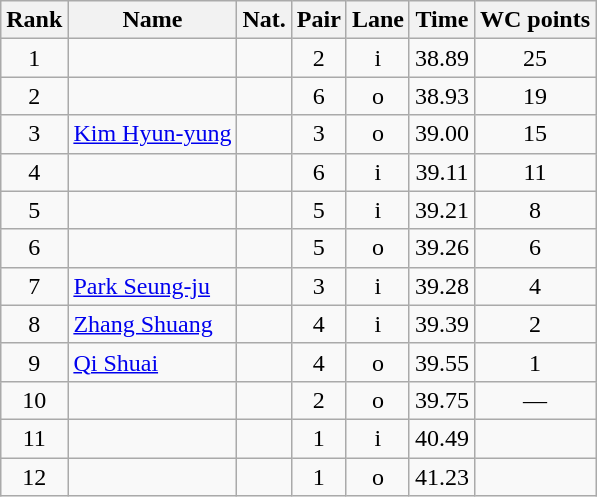<table class="wikitable sortable" style="text-align:center">
<tr>
<th>Rank</th>
<th>Name</th>
<th>Nat.</th>
<th>Pair</th>
<th>Lane</th>
<th>Time</th>
<th>WC points</th>
</tr>
<tr>
<td>1</td>
<td align=left></td>
<td></td>
<td>2</td>
<td>i</td>
<td>38.89</td>
<td>25</td>
</tr>
<tr>
<td>2</td>
<td align=left></td>
<td></td>
<td>6</td>
<td>o</td>
<td>38.93</td>
<td>19</td>
</tr>
<tr>
<td>3</td>
<td align=left><a href='#'>Kim Hyun-yung</a></td>
<td></td>
<td>3</td>
<td>o</td>
<td>39.00</td>
<td>15</td>
</tr>
<tr>
<td>4</td>
<td align=left></td>
<td></td>
<td>6</td>
<td>i</td>
<td>39.11</td>
<td>11</td>
</tr>
<tr>
<td>5</td>
<td align=left></td>
<td></td>
<td>5</td>
<td>i</td>
<td>39.21</td>
<td>8</td>
</tr>
<tr>
<td>6</td>
<td align=left></td>
<td></td>
<td>5</td>
<td>o</td>
<td>39.26</td>
<td>6</td>
</tr>
<tr>
<td>7</td>
<td align=left><a href='#'>Park Seung-ju</a></td>
<td></td>
<td>3</td>
<td>i</td>
<td>39.28</td>
<td>4</td>
</tr>
<tr>
<td>8</td>
<td align=left><a href='#'>Zhang Shuang</a></td>
<td></td>
<td>4</td>
<td>i</td>
<td>39.39</td>
<td>2</td>
</tr>
<tr>
<td>9</td>
<td align=left><a href='#'>Qi Shuai</a></td>
<td></td>
<td>4</td>
<td>o</td>
<td>39.55</td>
<td>1</td>
</tr>
<tr>
<td>10</td>
<td align=left></td>
<td></td>
<td>2</td>
<td>o</td>
<td>39.75</td>
<td>—</td>
</tr>
<tr>
<td>11</td>
<td align=left></td>
<td></td>
<td>1</td>
<td>i</td>
<td>40.49</td>
<td></td>
</tr>
<tr>
<td>12</td>
<td align=left></td>
<td></td>
<td>1</td>
<td>o</td>
<td>41.23</td>
<td></td>
</tr>
</table>
